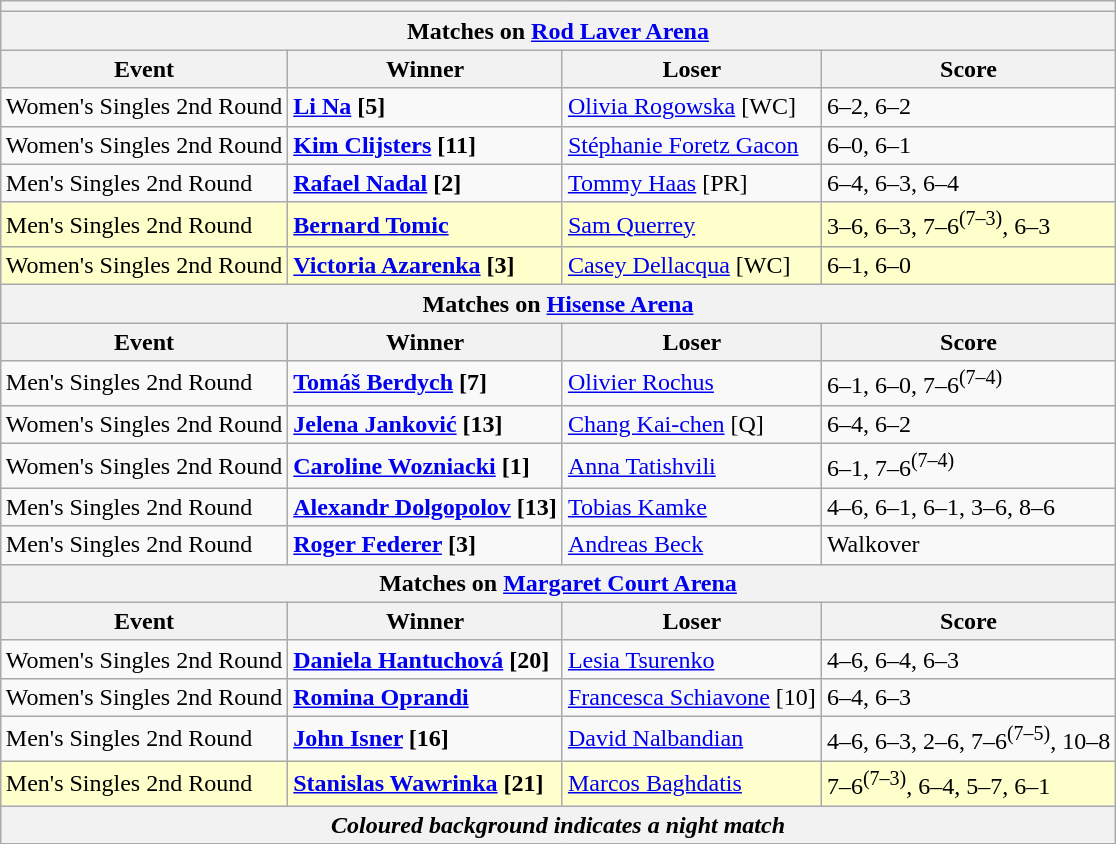<table class="wikitable collapsible uncollapsed" style="margin:1em auto;">
<tr>
<th colspan=4></th>
</tr>
<tr>
<th colspan=4><strong>Matches on <a href='#'>Rod Laver Arena</a></strong></th>
</tr>
<tr>
<th>Event</th>
<th>Winner</th>
<th>Loser</th>
<th>Score</th>
</tr>
<tr>
<td>Women's Singles 2nd Round</td>
<td><strong> <a href='#'>Li Na</a> [5]</strong></td>
<td> <a href='#'>Olivia Rogowska</a> [WC]</td>
<td>6–2, 6–2</td>
</tr>
<tr>
<td>Women's Singles 2nd Round</td>
<td><strong> <a href='#'>Kim Clijsters</a> [11]</strong></td>
<td> <a href='#'>Stéphanie Foretz Gacon</a></td>
<td>6–0, 6–1</td>
</tr>
<tr>
<td>Men's Singles 2nd Round</td>
<td> <strong><a href='#'>Rafael Nadal</a> [2]</strong></td>
<td> <a href='#'>Tommy Haas</a> [PR]</td>
<td>6–4, 6–3, 6–4</td>
</tr>
<tr style="background:#ffc;">
<td>Men's Singles 2nd Round</td>
<td> <strong><a href='#'>Bernard Tomic</a></strong></td>
<td> <a href='#'>Sam Querrey</a></td>
<td>3–6, 6–3, 7–6<sup>(7–3)</sup>, 6–3</td>
</tr>
<tr style="background:#ffc;">
<td>Women's Singles 2nd Round</td>
<td> <strong><a href='#'>Victoria Azarenka</a> [3]</strong></td>
<td> <a href='#'>Casey Dellacqua</a> [WC]</td>
<td>6–1, 6–0</td>
</tr>
<tr>
<th colspan=4><strong>Matches on <a href='#'>Hisense Arena</a></strong></th>
</tr>
<tr>
<th>Event</th>
<th>Winner</th>
<th>Loser</th>
<th>Score</th>
</tr>
<tr>
<td>Men's Singles 2nd Round</td>
<td><strong> <a href='#'>Tomáš Berdych</a> [7]</strong></td>
<td> <a href='#'>Olivier Rochus</a></td>
<td>6–1, 6–0, 7–6<sup>(7–4)</sup></td>
</tr>
<tr>
<td>Women's Singles 2nd Round</td>
<td><strong> <a href='#'>Jelena Janković</a> [13]</strong></td>
<td> <a href='#'>Chang Kai-chen</a> [Q]</td>
<td>6–4, 6–2</td>
</tr>
<tr>
<td>Women's Singles 2nd Round</td>
<td> <strong><a href='#'>Caroline Wozniacki</a> [1]</strong></td>
<td> <a href='#'>Anna Tatishvili</a></td>
<td>6–1, 7–6<sup>(7–4)</sup></td>
</tr>
<tr>
<td>Men's Singles 2nd Round</td>
<td> <strong><a href='#'>Alexandr Dolgopolov</a> [13]</strong></td>
<td> <a href='#'>Tobias Kamke</a></td>
<td>4–6, 6–1, 6–1, 3–6, 8–6</td>
</tr>
<tr>
<td>Men's Singles 2nd Round</td>
<td> <strong><a href='#'>Roger Federer</a> [3]</strong></td>
<td> <a href='#'>Andreas Beck</a></td>
<td>Walkover</td>
</tr>
<tr>
<th colspan=4><strong>Matches on <a href='#'>Margaret Court Arena</a></strong></th>
</tr>
<tr>
<th>Event</th>
<th>Winner</th>
<th>Loser</th>
<th>Score</th>
</tr>
<tr>
<td>Women's Singles 2nd Round</td>
<td><strong> <a href='#'>Daniela Hantuchová</a> [20]</strong></td>
<td> <a href='#'>Lesia Tsurenko</a></td>
<td>4–6, 6–4, 6–3</td>
</tr>
<tr>
<td>Women's Singles 2nd Round</td>
<td><strong> <a href='#'>Romina Oprandi</a></strong></td>
<td> <a href='#'>Francesca Schiavone</a> [10]</td>
<td>6–4, 6–3</td>
</tr>
<tr>
<td>Men's Singles 2nd Round</td>
<td><strong> <a href='#'>John Isner</a> [16]</strong></td>
<td> <a href='#'>David Nalbandian</a></td>
<td>4–6, 6–3, 2–6, 7–6<sup>(7–5)</sup>, 10–8</td>
</tr>
<tr style="background:#ffc;">
<td>Men's Singles 2nd Round</td>
<td><strong> <a href='#'>Stanislas Wawrinka</a> [21]</strong></td>
<td> <a href='#'>Marcos Baghdatis</a></td>
<td>7–6<sup>(7–3)</sup>, 6–4, 5–7, 6–1</td>
</tr>
<tr>
<th colspan=4><em>Coloured background indicates a night match</em></th>
</tr>
</table>
